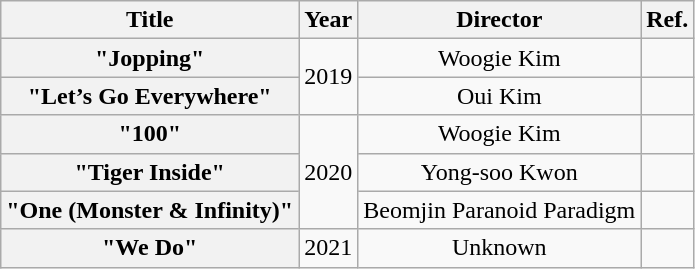<table class="wikitable plainrowheaders" style="text-align:center;">
<tr>
<th>Title</th>
<th>Year</th>
<th>Director</th>
<th>Ref.</th>
</tr>
<tr>
<th scope="row">"Jopping"</th>
<td rowspan="2">2019</td>
<td>Woogie Kim</td>
<td></td>
</tr>
<tr>
<th scope="row">"Let’s Go Everywhere"</th>
<td>Oui Kim</td>
<td></td>
</tr>
<tr>
<th scope="row">"100"</th>
<td rowspan="3">2020</td>
<td>Woogie Kim</td>
<td></td>
</tr>
<tr>
<th scope="row">"Tiger Inside"</th>
<td>Yong-soo Kwon</td>
<td></td>
</tr>
<tr>
<th scope="row">"One (Monster & Infinity)"</th>
<td>Beomjin  Paranoid Paradigm</td>
<td></td>
</tr>
<tr>
<th scope="row">"We Do"</th>
<td>2021</td>
<td>Unknown</td>
<td></td>
</tr>
</table>
